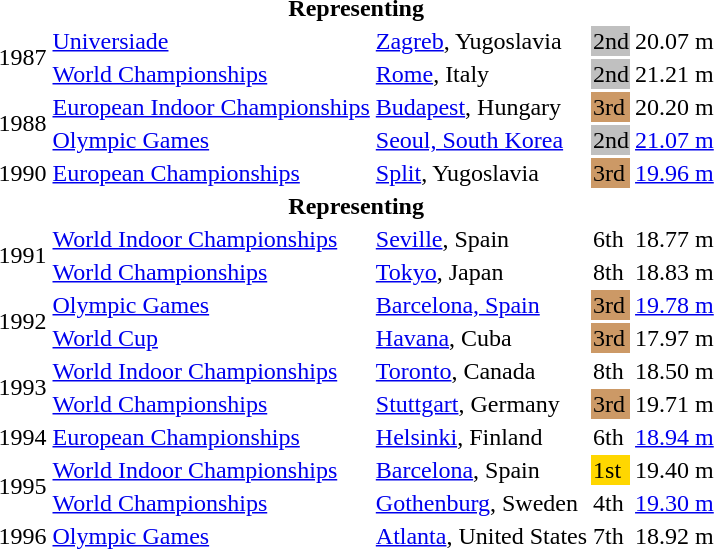<table>
<tr>
<th colspan="5">Representing </th>
</tr>
<tr>
<td rowspan=2>1987</td>
<td><a href='#'>Universiade</a></td>
<td><a href='#'>Zagreb</a>, Yugoslavia</td>
<td bgcolor=silver>2nd</td>
<td>20.07 m</td>
</tr>
<tr>
<td><a href='#'>World Championships</a></td>
<td><a href='#'>Rome</a>, Italy</td>
<td bgcolor=silver>2nd</td>
<td>21.21 m</td>
</tr>
<tr>
<td rowspan=2>1988</td>
<td><a href='#'>European Indoor Championships</a></td>
<td><a href='#'>Budapest</a>, Hungary</td>
<td bgcolor=cc9966>3rd</td>
<td>20.20 m</td>
</tr>
<tr>
<td><a href='#'>Olympic Games</a></td>
<td><a href='#'>Seoul, South Korea</a></td>
<td bgcolor="silver">2nd</td>
<td><a href='#'>21.07 m</a></td>
</tr>
<tr>
<td>1990</td>
<td><a href='#'>European Championships</a></td>
<td><a href='#'>Split</a>, Yugoslavia</td>
<td bgcolor=cc9966>3rd</td>
<td><a href='#'>19.96 m</a></td>
</tr>
<tr>
<th colspan="5">Representing </th>
</tr>
<tr>
<td rowspan=2>1991</td>
<td><a href='#'>World Indoor Championships</a></td>
<td><a href='#'>Seville</a>, Spain</td>
<td>6th</td>
<td>18.77 m</td>
</tr>
<tr>
<td><a href='#'>World Championships</a></td>
<td><a href='#'>Tokyo</a>, Japan</td>
<td>8th</td>
<td>18.83 m</td>
</tr>
<tr>
<td rowspan=2>1992</td>
<td><a href='#'>Olympic Games</a></td>
<td><a href='#'>Barcelona, Spain</a></td>
<td bgcolor="cc9966">3rd</td>
<td><a href='#'>19.78 m</a></td>
</tr>
<tr>
<td><a href='#'>World Cup</a></td>
<td><a href='#'>Havana</a>, Cuba</td>
<td bgcolor=cc9966>3rd</td>
<td>17.97 m</td>
</tr>
<tr>
<td rowspan=2>1993</td>
<td><a href='#'>World Indoor Championships</a></td>
<td><a href='#'>Toronto</a>, Canada</td>
<td>8th</td>
<td>18.50 m</td>
</tr>
<tr>
<td><a href='#'>World Championships</a></td>
<td><a href='#'>Stuttgart</a>, Germany</td>
<td bgcolor=cc9966>3rd</td>
<td>19.71 m</td>
</tr>
<tr>
<td>1994</td>
<td><a href='#'>European Championships</a></td>
<td><a href='#'>Helsinki</a>, Finland</td>
<td>6th</td>
<td><a href='#'>18.94 m</a></td>
</tr>
<tr>
<td rowspan=2>1995</td>
<td><a href='#'>World Indoor Championships</a></td>
<td><a href='#'>Barcelona</a>, Spain</td>
<td bgcolor=gold>1st</td>
<td>19.40 m</td>
</tr>
<tr>
<td><a href='#'>World Championships</a></td>
<td><a href='#'>Gothenburg</a>, Sweden</td>
<td>4th</td>
<td><a href='#'>19.30 m</a></td>
</tr>
<tr>
<td>1996</td>
<td><a href='#'>Olympic Games</a></td>
<td><a href='#'>Atlanta</a>, United States</td>
<td>7th</td>
<td>18.92 m</td>
</tr>
</table>
